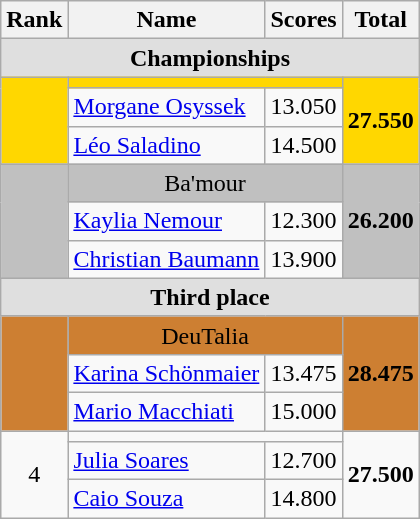<table class="wikitable" white-space:nowrap">
<tr>
<th>Rank</th>
<th>Name</th>
<th>Scores</th>
<th>Total</th>
</tr>
<tr bgcolor="DFDFDF">
<td colspan="4" align="center"><strong>Championships</strong></td>
</tr>
<tr bgcolor="gold">
<td rowspan="3" align=center></td>
<td align=center colspan="2"></td>
<td rowspan="3"><strong>27.550</strong></td>
</tr>
<tr>
<td><a href='#'>Morgane Osyssek</a></td>
<td> 13.050</td>
</tr>
<tr>
<td><a href='#'>Léo Saladino</a></td>
<td> 14.500</td>
</tr>
<tr bgcolor="silver">
<td rowspan="3" align=center></td>
<td align=center colspan="2">  Ba'mour</td>
<td rowspan="3"><strong>26.200</strong></td>
</tr>
<tr>
<td><a href='#'>Kaylia Nemour</a></td>
<td> 12.300</td>
</tr>
<tr>
<td><a href='#'>Christian Baumann</a></td>
<td> 13.900</td>
</tr>
<tr bgcolor="DFDFDF">
<td colspan="4" align="center"><strong>Third place</strong></td>
</tr>
<tr bgcolor="CD7F32">
<td rowspan="3" align=center></td>
<td align=center colspan="2">  DeuTalia</td>
<td rowspan="3"><strong>28.475</strong></td>
</tr>
<tr>
<td><a href='#'>Karina Schönmaier</a></td>
<td> 13.475</td>
</tr>
<tr>
<td><a href='#'>Mario Macchiati</a></td>
<td> 15.000</td>
</tr>
<tr>
<td rowspan="3" align=center>4</td>
<td align=center colspan="2"></td>
<td rowspan="3"><strong>27.500</strong></td>
</tr>
<tr>
<td><a href='#'>Julia Soares</a></td>
<td> 12.700</td>
</tr>
<tr>
<td><a href='#'>Caio Souza</a></td>
<td> 14.800</td>
</tr>
</table>
